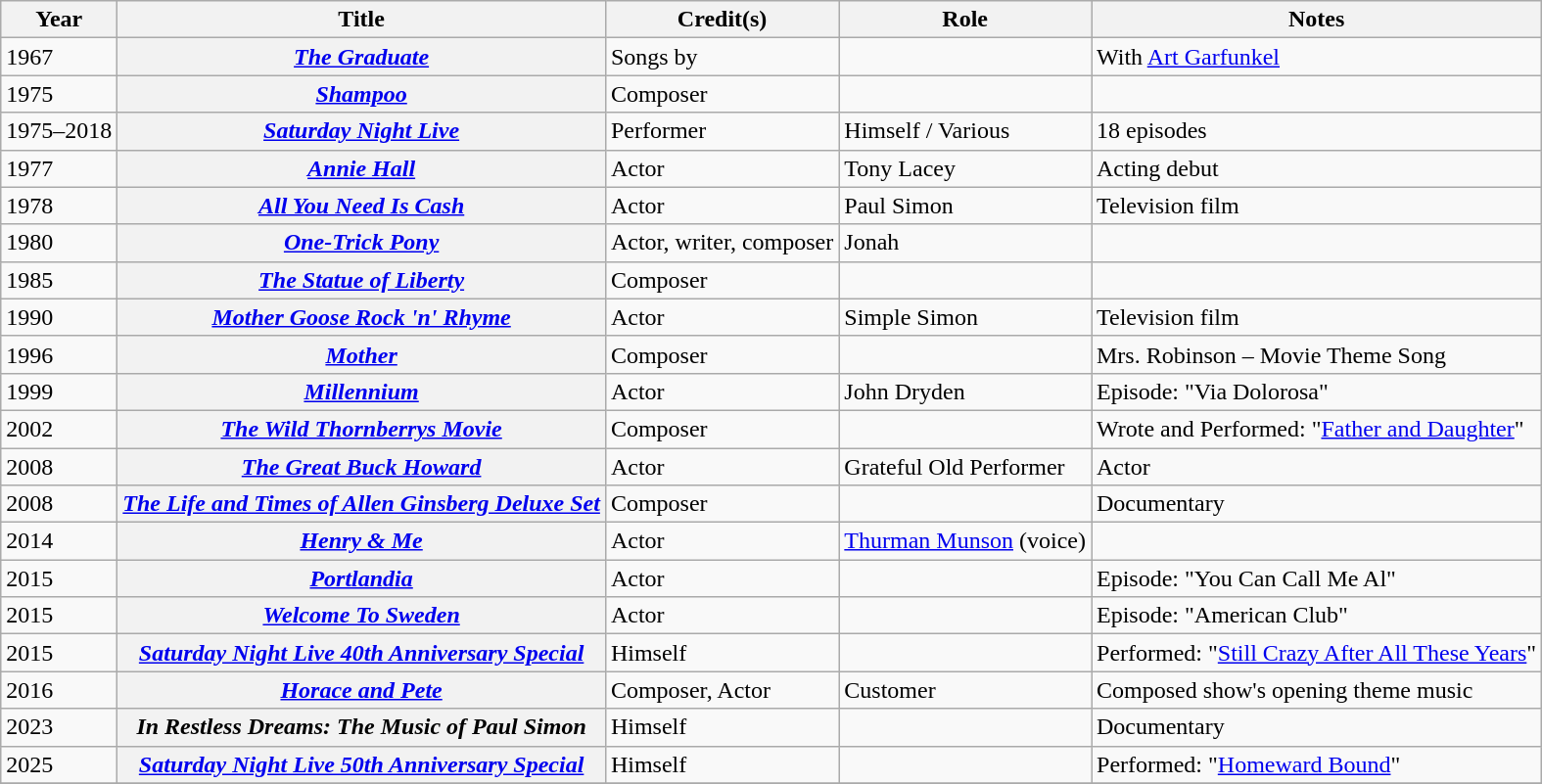<table class="wikitable sortable plainrowheaders">
<tr>
<th scope="col">Year</th>
<th scope="col">Title</th>
<th scope="col">Credit(s)</th>
<th scope="col">Role</th>
<th scope="col" class="unsortable">Notes</th>
</tr>
<tr>
<td>1967</td>
<th scope="row"><em><a href='#'>The Graduate</a></em></th>
<td>Songs by</td>
<td></td>
<td>With <a href='#'>Art Garfunkel</a></td>
</tr>
<tr>
<td>1975</td>
<th scope="row"><em><a href='#'>Shampoo</a></em></th>
<td>Composer</td>
<td></td>
<td></td>
</tr>
<tr>
<td>1975–2018</td>
<th scope="row"><em><a href='#'>Saturday Night Live</a></em></th>
<td>Performer</td>
<td>Himself / Various</td>
<td>18 episodes</td>
</tr>
<tr>
<td>1977</td>
<th scope="row"><em><a href='#'>Annie Hall</a></em></th>
<td>Actor</td>
<td>Tony Lacey</td>
<td>Acting debut</td>
</tr>
<tr>
<td>1978</td>
<th scope="row"><em><a href='#'>All You Need Is Cash</a></em></th>
<td>Actor</td>
<td>Paul Simon</td>
<td>Television film</td>
</tr>
<tr>
<td>1980</td>
<th scope="row"><em><a href='#'>One-Trick Pony</a></em></th>
<td>Actor, writer, composer</td>
<td>Jonah</td>
<td></td>
</tr>
<tr>
<td>1985</td>
<th scope="row"><em><a href='#'>The Statue of Liberty</a></em></th>
<td>Composer</td>
<td></td>
<td></td>
</tr>
<tr>
<td>1990</td>
<th scope="row"><em><a href='#'>Mother Goose Rock 'n' Rhyme</a></em></th>
<td>Actor</td>
<td>Simple Simon</td>
<td>Television film</td>
</tr>
<tr>
<td>1996</td>
<th scope="row"><em><a href='#'>Mother</a></em></th>
<td>Composer</td>
<td></td>
<td>Mrs. Robinson – Movie Theme Song</td>
</tr>
<tr>
<td>1999</td>
<th scope="row"><em><a href='#'>Millennium</a></em></th>
<td>Actor</td>
<td>John Dryden</td>
<td>Episode: "Via Dolorosa"</td>
</tr>
<tr>
<td>2002</td>
<th scope="row"><em><a href='#'>The Wild Thornberrys Movie</a></em></th>
<td>Composer</td>
<td></td>
<td>Wrote and Performed: "<a href='#'>Father and Daughter</a>"</td>
</tr>
<tr>
<td>2008</td>
<th scope="row"><em><a href='#'>The Great Buck Howard</a></em></th>
<td>Actor</td>
<td>Grateful Old Performer</td>
<td>Actor</td>
</tr>
<tr>
<td>2008</td>
<th scope="row"><em><a href='#'>The Life and Times of Allen Ginsberg Deluxe Set</a></em></th>
<td>Composer</td>
<td></td>
<td>Documentary</td>
</tr>
<tr>
<td>2014</td>
<th scope="row"><em><a href='#'>Henry & Me</a></em></th>
<td>Actor</td>
<td><a href='#'>Thurman Munson</a> (voice)</td>
<td></td>
</tr>
<tr>
<td>2015</td>
<th scope="row"><em><a href='#'>Portlandia</a></em></th>
<td>Actor</td>
<td></td>
<td>Episode: "You Can Call Me Al"</td>
</tr>
<tr>
<td>2015</td>
<th scope="row"><em><a href='#'>Welcome To Sweden</a></em></th>
<td>Actor</td>
<td></td>
<td>Episode: "American Club"</td>
</tr>
<tr>
<td>2015</td>
<th scope="row"><em><a href='#'>Saturday Night Live 40th Anniversary Special</a></em></th>
<td>Himself</td>
<td></td>
<td>Performed: "<a href='#'>Still Crazy After All These Years</a>"</td>
</tr>
<tr>
<td>2016</td>
<th scope="row"><em><a href='#'>Horace and Pete</a></em></th>
<td>Composer, Actor</td>
<td>Customer</td>
<td>Composed show's opening theme music</td>
</tr>
<tr>
<td>2023</td>
<th scope="row"><em>In Restless Dreams: The Music of Paul Simon</em></th>
<td>Himself</td>
<td></td>
<td>Documentary</td>
</tr>
<tr>
<td>2025</td>
<th scope="row"><em><a href='#'>Saturday Night Live 50th Anniversary Special</a></em></th>
<td>Himself</td>
<td></td>
<td>Performed: "<a href='#'>Homeward Bound</a>"</td>
</tr>
<tr>
</tr>
</table>
